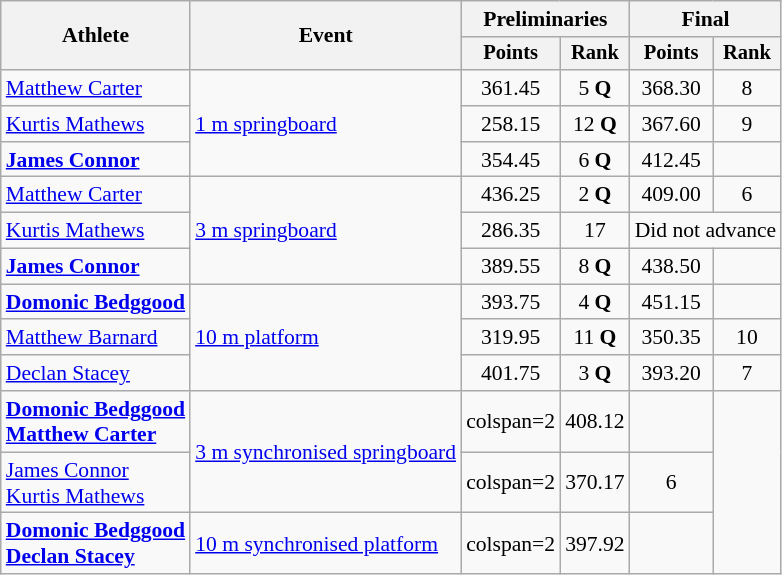<table class=wikitable style=font-size:90%;text-align:center>
<tr>
<th rowspan=2>Athlete</th>
<th rowspan=2>Event</th>
<th colspan=2>Preliminaries</th>
<th colspan=2>Final</th>
</tr>
<tr style=font-size:95%>
<th>Points</th>
<th>Rank</th>
<th>Points</th>
<th>Rank</th>
</tr>
<tr>
<td align=left><a href='#'>Matthew Carter</a></td>
<td align=left rowspan=3><a href='#'>1 m springboard</a></td>
<td>361.45</td>
<td>5 <strong>Q</strong></td>
<td>368.30</td>
<td>8</td>
</tr>
<tr>
<td align=left><a href='#'>Kurtis Mathews</a></td>
<td>258.15</td>
<td>12 <strong>Q</strong></td>
<td>367.60</td>
<td>9</td>
</tr>
<tr>
<td align=left><strong><a href='#'>James Connor</a></strong></td>
<td>354.45</td>
<td>6 <strong>Q</strong></td>
<td>412.45</td>
<td></td>
</tr>
<tr>
<td align=left><a href='#'>Matthew Carter</a></td>
<td align=left rowspan=3><a href='#'>3 m springboard</a></td>
<td>436.25</td>
<td>2 <strong>Q</strong></td>
<td>409.00</td>
<td>6</td>
</tr>
<tr>
<td align=left><a href='#'>Kurtis Mathews</a></td>
<td>286.35</td>
<td>17</td>
<td colspan=2>Did not advance</td>
</tr>
<tr>
<td align=left><strong><a href='#'>James Connor</a></strong></td>
<td>389.55</td>
<td>8 <strong>Q</strong></td>
<td>438.50</td>
<td></td>
</tr>
<tr>
<td align=left><strong><a href='#'>Domonic Bedggood</a></strong></td>
<td align=left rowspan=3><a href='#'>10 m platform</a></td>
<td>393.75</td>
<td>4 <strong>Q</strong></td>
<td>451.15</td>
<td></td>
</tr>
<tr>
<td align=left><a href='#'>Matthew Barnard</a></td>
<td>319.95</td>
<td>11 <strong>Q</strong></td>
<td>350.35</td>
<td>10</td>
</tr>
<tr>
<td align=left><a href='#'>Declan Stacey</a></td>
<td>401.75</td>
<td>3 <strong>Q</strong></td>
<td>393.20</td>
<td>7</td>
</tr>
<tr>
<td align=left><strong><a href='#'>Domonic Bedggood</a></strong><br><strong><a href='#'>Matthew Carter</a></strong></td>
<td align=left rowspan=2><a href='#'>3 m synchronised springboard</a></td>
<td>colspan=2 </td>
<td>408.12</td>
<td></td>
</tr>
<tr>
<td align=left><a href='#'>James Connor</a><br><a href='#'>Kurtis Mathews</a></td>
<td>colspan=2 </td>
<td>370.17</td>
<td>6</td>
</tr>
<tr>
<td align=left><strong><a href='#'>Domonic Bedggood</a></strong><br><strong><a href='#'>Declan Stacey</a></strong></td>
<td align=left><a href='#'>10 m synchronised platform</a></td>
<td>colspan=2 </td>
<td>397.92</td>
<td></td>
</tr>
</table>
